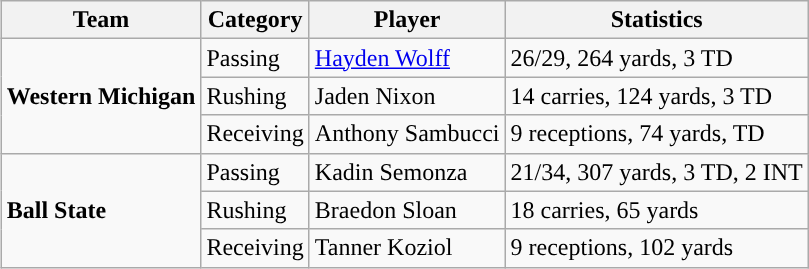<table class="wikitable" style="float: right;">
<tr>
<th>Team</th>
<th>Category</th>
<th>Player</th>
<th>Statistics</th>
</tr>
<tr>
<td rowspan=3><strong>Western Michigan</strong></td>
<td>Passing</td>
<td><a href='#'>Hayden Wolff</a></td>
<td>26/29, 264 yards, 3 TD</td>
</tr>
<tr>
<td>Rushing</td>
<td>Jaden Nixon</td>
<td>14 carries, 124 yards, 3 TD</td>
</tr>
<tr>
<td>Receiving</td>
<td>Anthony Sambucci</td>
<td>9 receptions, 74 yards, TD</td>
</tr>
<tr>
<td rowspan=3><strong>Ball State</strong></td>
<td>Passing</td>
<td>Kadin Semonza</td>
<td>21/34, 307 yards, 3 TD, 2 INT</td>
</tr>
<tr>
<td>Rushing</td>
<td>Braedon Sloan</td>
<td>18 carries, 65 yards</td>
</tr>
<tr>
<td>Receiving</td>
<td>Tanner Koziol</td>
<td>9 receptions, 102 yards</td>
</tr>
</table>
